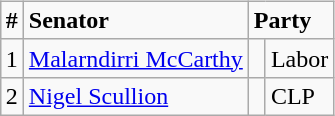<table style="width:100%;">
<tr>
<td><br>












</td>
<td align=right><br><table class="wikitable">
<tr>
<td><strong>#</strong></td>
<td><strong>Senator</strong></td>
<td colspan="2"><strong>Party</strong></td>
</tr>
<tr>
<td>1</td>
<td><a href='#'>Malarndirri McCarthy</a></td>
<td> </td>
<td>Labor</td>
</tr>
<tr>
<td>2</td>
<td><a href='#'>Nigel Scullion</a></td>
<td> </td>
<td>CLP</td>
</tr>
</table>
</td>
</tr>
</table>
